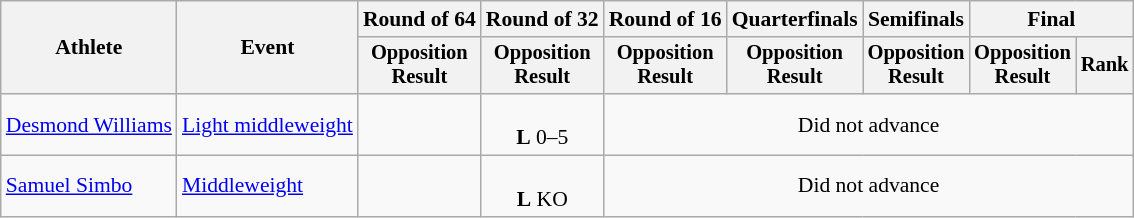<table class="wikitable" style="font-size:90%">
<tr>
<th rowspan="2">Athlete</th>
<th rowspan="2">Event</th>
<th>Round of 64</th>
<th>Round of 32</th>
<th>Round of 16</th>
<th>Quarterfinals</th>
<th>Semifinals</th>
<th colspan=2>Final</th>
</tr>
<tr style="font-size:95%">
<th>Opposition<br>Result</th>
<th>Opposition<br>Result</th>
<th>Opposition<br>Result</th>
<th>Opposition<br>Result</th>
<th>Opposition<br>Result</th>
<th>Opposition<br>Result</th>
<th>Rank</th>
</tr>
<tr align=center>
<td align=left><a href='#'>Desmond Williams</a></td>
<td align=left><a href='#'>Light middleweight</a></td>
<td></td>
<td><br><strong>L</strong> 0–5</td>
<td colspan=5>Did not advance</td>
</tr>
<tr align=center>
<td align=left><a href='#'>Samuel Simbo</a></td>
<td align=left><a href='#'>Middleweight</a></td>
<td></td>
<td><br><strong>L</strong> KO</td>
<td colspan=5>Did not advance</td>
</tr>
</table>
